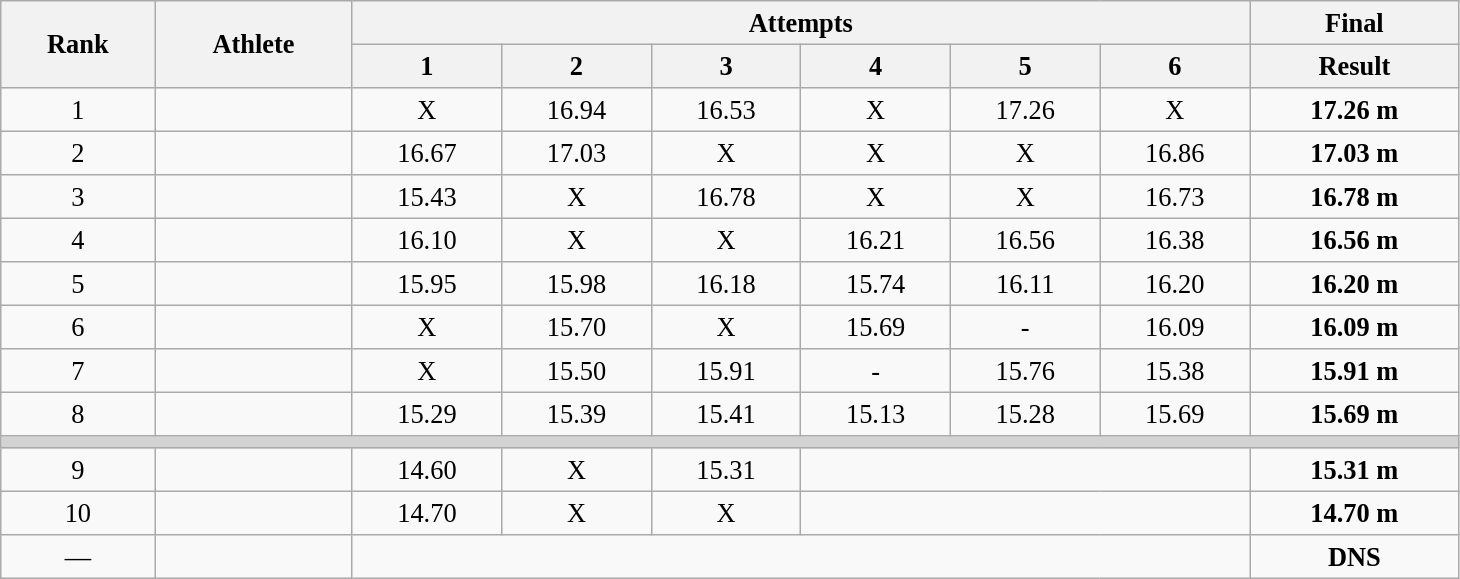<table class="wikitable" style=" text-align:center; font-size:110%;" width="77%">
<tr>
<th rowspan="2">Rank</th>
<th rowspan="2">Athlete</th>
<th colspan="6">Attempts</th>
<th>Final</th>
</tr>
<tr>
<th>1</th>
<th>2</th>
<th>3</th>
<th>4</th>
<th>5</th>
<th>6</th>
<th>Result</th>
</tr>
<tr>
<td>1</td>
<td align=left></td>
<td>X</td>
<td>16.94</td>
<td>16.53</td>
<td>X</td>
<td>17.26</td>
<td>X</td>
<td><strong>17.26 m</strong></td>
</tr>
<tr>
<td>2</td>
<td align=left></td>
<td>16.67</td>
<td>17.03</td>
<td>X</td>
<td>X</td>
<td>X</td>
<td>16.86</td>
<td><strong>17.03 m </strong></td>
</tr>
<tr>
<td>3</td>
<td align=left></td>
<td>15.43</td>
<td>X</td>
<td>16.78</td>
<td>X</td>
<td>X</td>
<td>16.73</td>
<td><strong>16.78 m</strong></td>
</tr>
<tr>
<td>4</td>
<td align=left></td>
<td>16.10</td>
<td>X</td>
<td>X</td>
<td>16.21</td>
<td>16.56</td>
<td>16.38</td>
<td><strong>16.56 m </strong></td>
</tr>
<tr>
<td>5</td>
<td align=left></td>
<td>15.95</td>
<td>15.98</td>
<td>16.18</td>
<td>15.74</td>
<td>16.11</td>
<td>16.20</td>
<td><strong>16.20 m</strong></td>
</tr>
<tr>
<td>6</td>
<td align=left></td>
<td>X</td>
<td>15.70</td>
<td>X</td>
<td>15.69</td>
<td>-</td>
<td>16.09</td>
<td><strong>16.09 m</strong></td>
</tr>
<tr>
<td>7</td>
<td align=left></td>
<td>X</td>
<td>15.50</td>
<td>15.91</td>
<td>-</td>
<td>15.76</td>
<td>15.38</td>
<td><strong>15.91 m</strong></td>
</tr>
<tr>
<td>8</td>
<td align=left></td>
<td>15.29</td>
<td>15.39</td>
<td>15.41</td>
<td>15.13</td>
<td>15.28</td>
<td>15.69</td>
<td><strong>15.69 m</strong></td>
</tr>
<tr>
<td colspan=9 bgcolor=lightgray></td>
</tr>
<tr>
<td>9</td>
<td align=left></td>
<td>14.60</td>
<td>X</td>
<td>15.31</td>
<td colspan=3></td>
<td><strong>15.31 m </strong></td>
</tr>
<tr>
<td>10</td>
<td align=left></td>
<td>14.70</td>
<td>X</td>
<td>X</td>
<td colspan=3></td>
<td><strong>14.70 m</strong></td>
</tr>
<tr>
<td>—</td>
<td align=left></td>
<td colspan=6></td>
<td><strong>DNS</strong></td>
</tr>
</table>
